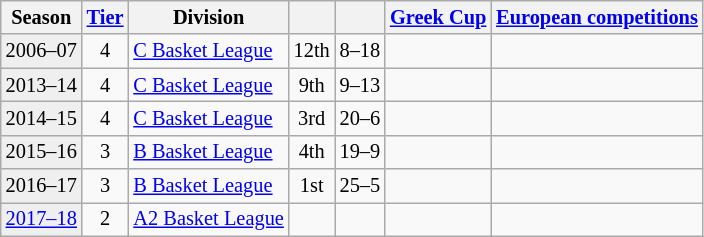<table class="wikitable" style="font-size:85%; text-align:center">
<tr>
<th>Season</th>
<th><a href='#'>Tier</a></th>
<th>Division</th>
<th></th>
<th></th>
<th><a href='#'>Greek Cup</a></th>
<th colspan=2><a href='#'>European competitions</a></th>
</tr>
<tr>
<td bgcolor=#efefef>2006–07</td>
<td>4</td>
<td align=left><a href='#'>C Basket League</a></td>
<td>12th</td>
<td>8–18</td>
<td></td>
<td colspan=3></td>
</tr>
<tr>
<td bgcolor=#efefef>2013–14</td>
<td>4</td>
<td align=left><a href='#'>C Basket League</a></td>
<td>9th</td>
<td>9–13</td>
<td></td>
<td colspan=3></td>
</tr>
<tr>
<td bgcolor=#efefef>2014–15</td>
<td>4</td>
<td align=left><a href='#'>C Basket League</a></td>
<td>3rd</td>
<td>20–6</td>
<td></td>
<td colspan=3></td>
</tr>
<tr>
<td bgcolor=#efefef>2015–16</td>
<td>3</td>
<td align=left><a href='#'>B Basket League</a></td>
<td>4th</td>
<td>19–9</td>
<td></td>
<td colspan=2></td>
</tr>
<tr>
<td bgcolor=#efefef>2016–17</td>
<td>3</td>
<td align=left><a href='#'>B Basket League</a></td>
<td>1st</td>
<td>25–5</td>
<td></td>
<td colspan=3></td>
</tr>
<tr>
<td bgcolor=#efefef><a href='#'>2017–18</a></td>
<td>2</td>
<td align=left><a href='#'>A2 Basket League</a></td>
<td></td>
<td></td>
<td></td>
<td colspan=3></td>
</tr>
</table>
